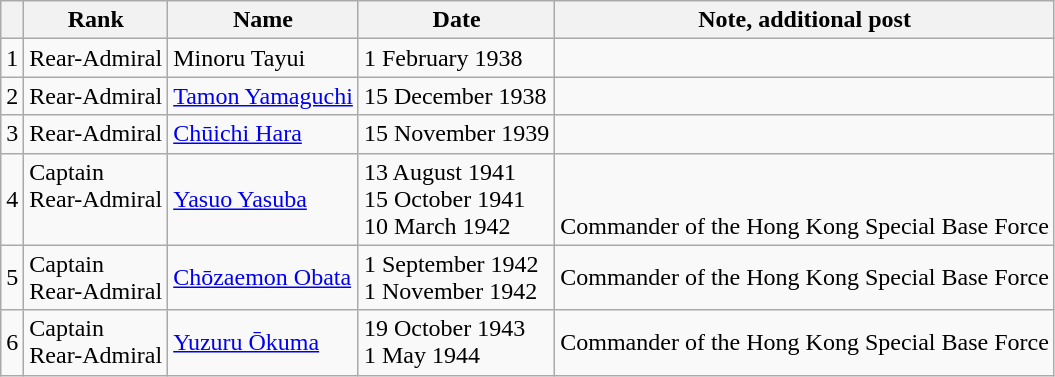<table class=wikitable>
<tr>
<th></th>
<th>Rank</th>
<th>Name</th>
<th>Date</th>
<th>Note, additional post</th>
</tr>
<tr>
<td>1</td>
<td>Rear-Admiral</td>
<td>Minoru Tayui</td>
<td>1 February 1938</td>
<td></td>
</tr>
<tr>
<td>2</td>
<td>Rear-Admiral</td>
<td><a href='#'>Tamon Yamaguchi</a></td>
<td>15 December 1938</td>
<td></td>
</tr>
<tr>
<td>3</td>
<td>Rear-Admiral</td>
<td><a href='#'>Chūichi Hara</a></td>
<td>15 November 1939</td>
<td></td>
</tr>
<tr>
<td>4</td>
<td>Captain<br>Rear-Admiral<br><br></td>
<td><a href='#'>Yasuo Yasuba</a></td>
<td>13 August 1941<br>15 October 1941<br>10 March 1942</td>
<td><br><br>Commander of the Hong Kong Special Base Force</td>
</tr>
<tr>
<td>5</td>
<td>Captain<br>Rear-Admiral</td>
<td><a href='#'>Chōzaemon Obata</a></td>
<td>1 September 1942<br>1 November 1942</td>
<td>Commander of the Hong Kong Special Base Force</td>
</tr>
<tr>
<td>6</td>
<td>Captain<br>Rear-Admiral</td>
<td><a href='#'>Yuzuru Ōkuma</a></td>
<td>19 October 1943<br>1 May 1944</td>
<td>Commander of the Hong Kong Special Base Force</td>
</tr>
</table>
